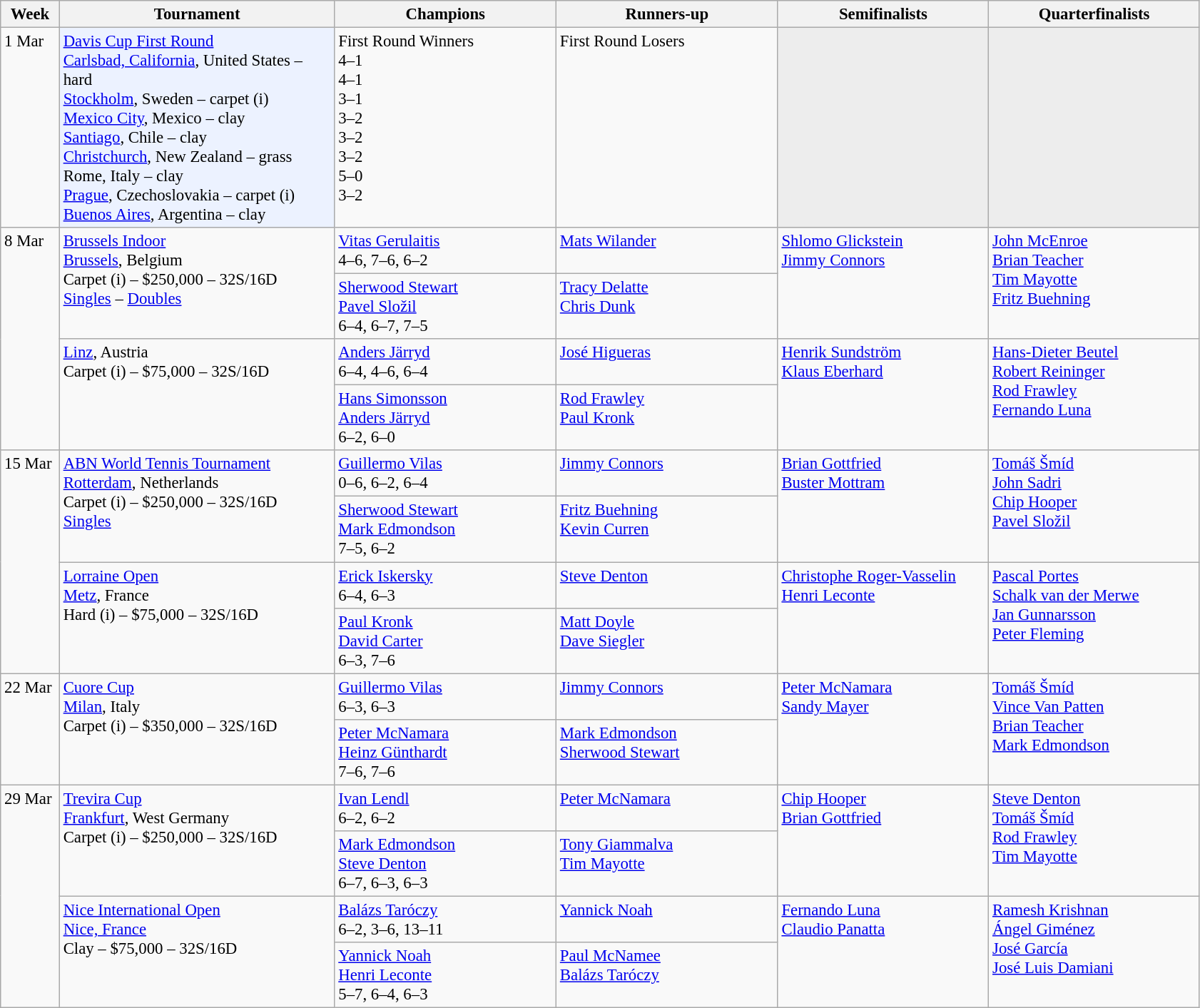<table class=wikitable style=font-size:95%>
<tr>
<th style="width:48px;">Week</th>
<th style="width:250px;">Tournament</th>
<th style="width:200px;">Champions</th>
<th style="width:200px;">Runners-up</th>
<th style="width:190px;">Semifinalists</th>
<th style="width:190px;">Quarterfinalists</th>
</tr>
<tr valign=top>
<td>1 Mar</td>
<td style="background:#ECF2FF;"><a href='#'>Davis Cup First Round</a><br> <a href='#'>Carlsbad, California</a>, United States – hard<br> <a href='#'>Stockholm</a>, Sweden – carpet (i)<br> <a href='#'>Mexico City</a>, Mexico – clay <br> <a href='#'>Santiago</a>, Chile – clay<br> <a href='#'>Christchurch</a>, New Zealand – grass<br> Rome, Italy – clay<br> <a href='#'>Prague</a>, Czechoslovakia – carpet (i)<br> <a href='#'>Buenos Aires</a>, Argentina – clay</td>
<td>First Round Winners<br> 4–1<br> 4–1<br> 3–1<br> 3–2<br> 3–2<br> 3–2<br> 5–0<br> 3–2</td>
<td>First Round Losers<br><br><br><br><br><br><br><br></td>
<td style="background:#ededed;"></td>
<td style="background:#ededed;"></td>
</tr>
<tr valign=top>
<td rowspan=4>8 Mar</td>
<td rowspan="2"><a href='#'>Brussels Indoor</a><br> <a href='#'>Brussels</a>, Belgium <br> Carpet (i) – $250,000 – 32S/16D <br> <a href='#'>Singles</a> – <a href='#'>Doubles</a></td>
<td> <a href='#'>Vitas Gerulaitis</a> <br> 4–6, 7–6, 6–2</td>
<td> <a href='#'>Mats Wilander</a></td>
<td rowspan=2> <a href='#'>Shlomo Glickstein</a> <br>  <a href='#'>Jimmy Connors</a></td>
<td rowspan=2> <a href='#'>John McEnroe</a> <br>  <a href='#'>Brian Teacher</a> <br>  <a href='#'>Tim Mayotte</a> <br>  <a href='#'>Fritz Buehning</a></td>
</tr>
<tr valign=top>
<td> <a href='#'>Sherwood Stewart</a> <br>  <a href='#'>Pavel Složil</a> <br> 6–4, 6–7, 7–5</td>
<td> <a href='#'>Tracy Delatte</a> <br>  <a href='#'>Chris Dunk</a></td>
</tr>
<tr valign=top>
<td rowspan=2><a href='#'>Linz</a>, Austria <br> Carpet (i) – $75,000 – 32S/16D</td>
<td> <a href='#'>Anders Järryd</a> <br> 6–4, 4–6, 6–4</td>
<td> <a href='#'>José Higueras</a></td>
<td rowspan=2> <a href='#'>Henrik Sundström</a> <br>  <a href='#'>Klaus Eberhard</a></td>
<td rowspan=2> <a href='#'>Hans-Dieter Beutel</a> <br>  <a href='#'>Robert Reininger</a> <br>  <a href='#'>Rod Frawley</a> <br>  <a href='#'>Fernando Luna</a></td>
</tr>
<tr valign=top>
<td> <a href='#'>Hans Simonsson</a> <br>  <a href='#'>Anders Järryd</a> <br> 6–2, 6–0</td>
<td> <a href='#'>Rod Frawley</a> <br>  <a href='#'>Paul Kronk</a></td>
</tr>
<tr valign=top>
<td rowspan=4>15 Mar</td>
<td rowspan="2"><a href='#'>ABN World Tennis Tournament</a><br> <a href='#'>Rotterdam</a>, Netherlands <br> Carpet (i) – $250,000 – 32S/16D <br> <a href='#'>Singles</a></td>
<td> <a href='#'>Guillermo Vilas</a> <br> 0–6, 6–2, 6–4</td>
<td> <a href='#'>Jimmy Connors</a></td>
<td rowspan=2> <a href='#'>Brian Gottfried</a> <br>  <a href='#'>Buster Mottram</a></td>
<td rowspan=2> <a href='#'>Tomáš Šmíd</a> <br>  <a href='#'>John Sadri</a> <br>  <a href='#'>Chip Hooper</a> <br>  <a href='#'>Pavel Složil</a></td>
</tr>
<tr valign=top>
<td> <a href='#'>Sherwood Stewart</a> <br>  <a href='#'>Mark Edmondson</a> <br> 7–5, 6–2</td>
<td> <a href='#'>Fritz Buehning</a> <br>  <a href='#'>Kevin Curren</a></td>
</tr>
<tr valign=top>
<td rowspan=2><a href='#'>Lorraine Open</a> <br> <a href='#'>Metz</a>, France <br> Hard (i) – $75,000 – 32S/16D</td>
<td> <a href='#'>Erick Iskersky</a> <br> 6–4, 6–3</td>
<td> <a href='#'>Steve Denton</a></td>
<td rowspan=2> <a href='#'>Christophe Roger-Vasselin</a> <br>  <a href='#'>Henri Leconte</a></td>
<td rowspan=2> <a href='#'>Pascal Portes</a> <br>  <a href='#'>Schalk van der Merwe</a> <br>  <a href='#'>Jan Gunnarsson</a> <br>  <a href='#'>Peter Fleming</a></td>
</tr>
<tr valign=top>
<td> <a href='#'>Paul Kronk</a> <br>  <a href='#'>David Carter</a> <br> 6–3, 7–6</td>
<td> <a href='#'>Matt Doyle</a> <br>  <a href='#'>Dave Siegler</a></td>
</tr>
<tr valign=top>
<td rowspan=2>22 Mar</td>
<td rowspan="2"><a href='#'>Cuore Cup</a> <br> <a href='#'>Milan</a>, Italy <br> Carpet (i) – $350,000 – 32S/16D</td>
<td> <a href='#'>Guillermo Vilas</a> <br> 6–3, 6–3</td>
<td> <a href='#'>Jimmy Connors</a></td>
<td rowspan=2> <a href='#'>Peter McNamara</a> <br>  <a href='#'>Sandy Mayer</a></td>
<td rowspan=2> <a href='#'>Tomáš Šmíd</a> <br>  <a href='#'>Vince Van Patten</a> <br>  <a href='#'>Brian Teacher</a> <br>  <a href='#'>Mark Edmondson</a></td>
</tr>
<tr valign=top>
<td> <a href='#'>Peter McNamara</a> <br>  <a href='#'>Heinz Günthardt</a> <br> 7–6, 7–6</td>
<td> <a href='#'>Mark Edmondson</a> <br>  <a href='#'>Sherwood Stewart</a></td>
</tr>
<tr valign=top>
<td rowspan=4>29 Mar</td>
<td rowspan="2"><a href='#'>Trevira Cup</a> <br> <a href='#'>Frankfurt</a>, West Germany <br> Carpet (i) – $250,000 – 32S/16D</td>
<td> <a href='#'>Ivan Lendl</a> <br> 6–2, 6–2</td>
<td> <a href='#'>Peter McNamara</a></td>
<td rowspan=2> <a href='#'>Chip Hooper</a> <br>  <a href='#'>Brian Gottfried</a></td>
<td rowspan=2> <a href='#'>Steve Denton</a> <br>  <a href='#'>Tomáš Šmíd</a> <br>  <a href='#'>Rod Frawley</a> <br>  <a href='#'>Tim Mayotte</a></td>
</tr>
<tr valign=top>
<td> <a href='#'>Mark Edmondson</a> <br>  <a href='#'>Steve Denton</a> <br> 6–7, 6–3, 6–3</td>
<td> <a href='#'>Tony Giammalva</a> <br>  <a href='#'>Tim Mayotte</a></td>
</tr>
<tr valign=top>
<td rowspan=2><a href='#'>Nice International Open</a> <br> <a href='#'>Nice, France</a> <br> Clay – $75,000 – 32S/16D</td>
<td> <a href='#'>Balázs Taróczy</a> <br> 6–2, 3–6, 13–11</td>
<td> <a href='#'>Yannick Noah</a></td>
<td rowspan=2> <a href='#'>Fernando Luna</a> <br>  <a href='#'>Claudio Panatta</a></td>
<td rowspan=2> <a href='#'>Ramesh Krishnan</a> <br>  <a href='#'>Ángel Giménez</a> <br>  <a href='#'>José García</a> <br>  <a href='#'>José Luis Damiani</a></td>
</tr>
<tr valign=top>
<td> <a href='#'>Yannick Noah</a> <br>  <a href='#'>Henri Leconte</a> <br> 5–7, 6–4, 6–3</td>
<td> <a href='#'>Paul McNamee</a> <br>  <a href='#'>Balázs Taróczy</a></td>
</tr>
</table>
